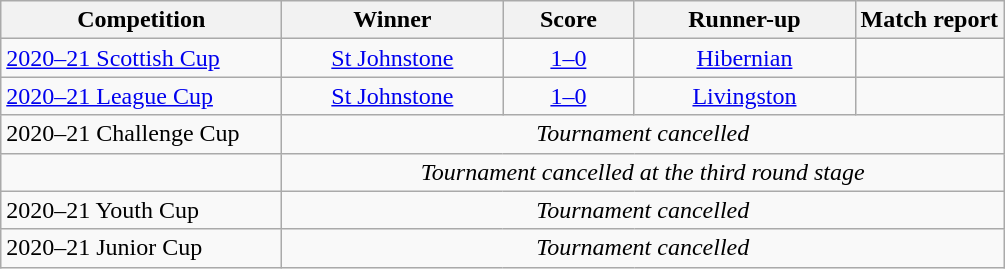<table class="wikitable" style="text-align:center">
<tr>
<th width=180>Competition</th>
<th width=140>Winner</th>
<th width=80>Score</th>
<th width=140>Runner-up</th>
<th>Match report</th>
</tr>
<tr>
<td align=left><a href='#'>2020–21 Scottish Cup</a></td>
<td><a href='#'>St Johnstone</a></td>
<td><a href='#'>1–0</a></td>
<td><a href='#'>Hibernian</a></td>
<td></td>
</tr>
<tr>
<td align=left><a href='#'>2020–21 League Cup</a></td>
<td><a href='#'>St Johnstone</a></td>
<td><a href='#'>1–0</a></td>
<td><a href='#'>Livingston</a></td>
<td></td>
</tr>
<tr>
<td align=left>2020–21 Challenge Cup</td>
<td colspan=4><em>Tournament cancelled</em></td>
</tr>
<tr>
<td align=left></td>
<td colspan=4><em>Tournament cancelled at the third round stage</em></td>
</tr>
<tr>
<td align=left>2020–21 Youth Cup</td>
<td colspan=4><em>Tournament cancelled</em></td>
</tr>
<tr>
<td align=left>2020–21 Junior Cup</td>
<td colspan=4><em>Tournament cancelled</em></td>
</tr>
</table>
